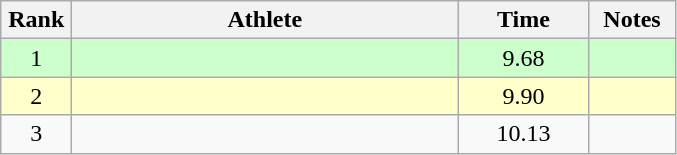<table class=wikitable style="text-align:center">
<tr>
<th width=40>Rank</th>
<th width=250>Athlete</th>
<th width=80>Time</th>
<th width=50>Notes</th>
</tr>
<tr bgcolor="ccffcc">
<td>1</td>
<td align=left></td>
<td>9.68</td>
<td></td>
</tr>
<tr bgcolor="ffffcc">
<td>2</td>
<td align=left></td>
<td>9.90</td>
<td></td>
</tr>
<tr>
<td>3</td>
<td align=left></td>
<td>10.13</td>
<td></td>
</tr>
</table>
